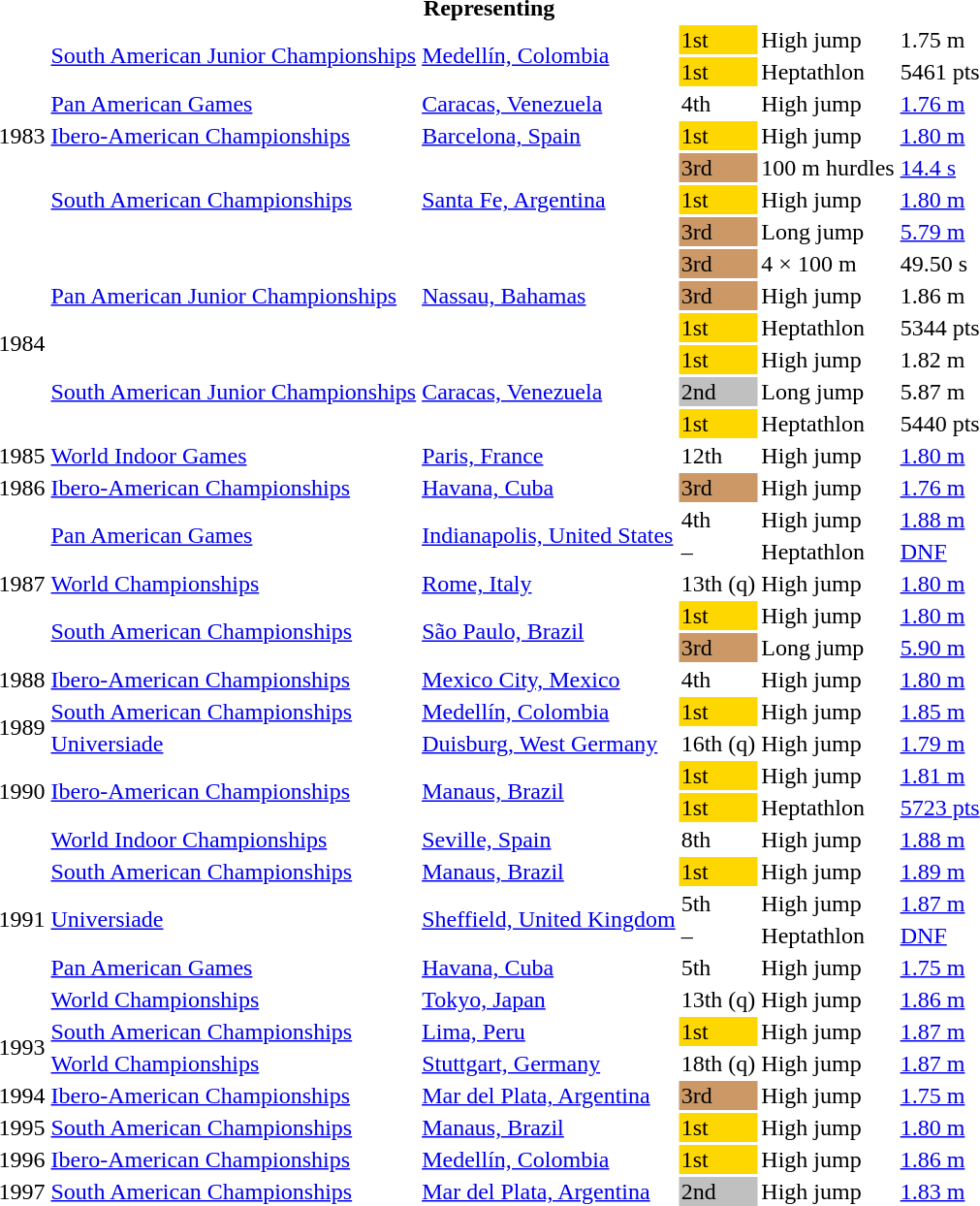<table>
<tr>
<th colspan="6">Representing </th>
</tr>
<tr>
<td rowspan=7>1983</td>
<td rowspan=2><a href='#'>South American Junior Championships</a></td>
<td rowspan=2><a href='#'>Medellín, Colombia</a></td>
<td bgcolor=gold>1st</td>
<td>High jump</td>
<td>1.75 m</td>
</tr>
<tr>
<td bgcolor=gold>1st</td>
<td>Heptathlon</td>
<td>5461 pts</td>
</tr>
<tr>
<td><a href='#'>Pan American Games</a></td>
<td><a href='#'>Caracas, Venezuela</a></td>
<td>4th</td>
<td>High jump</td>
<td><a href='#'>1.76 m</a></td>
</tr>
<tr>
<td><a href='#'>Ibero-American Championships</a></td>
<td><a href='#'>Barcelona, Spain</a></td>
<td bgcolor=gold>1st</td>
<td>High jump</td>
<td><a href='#'>1.80 m</a></td>
</tr>
<tr>
<td rowspan=3><a href='#'>South American Championships</a></td>
<td rowspan=3><a href='#'>Santa Fe, Argentina</a></td>
<td bgcolor=cc9966>3rd</td>
<td>100 m hurdles</td>
<td><a href='#'>14.4 s</a></td>
</tr>
<tr>
<td bgcolor=gold>1st</td>
<td>High jump</td>
<td><a href='#'>1.80 m</a></td>
</tr>
<tr>
<td bgcolor=cc9966>3rd</td>
<td>Long jump</td>
<td><a href='#'>5.79 m</a></td>
</tr>
<tr>
<td rowspan=6>1984</td>
<td rowspan=3><a href='#'>Pan American Junior Championships</a></td>
<td rowspan=3><a href='#'>Nassau, Bahamas</a></td>
<td bgcolor=cc9966>3rd</td>
<td>4 × 100 m</td>
<td>49.50 s</td>
</tr>
<tr>
<td bgcolor=cc9966>3rd</td>
<td>High jump</td>
<td>1.86 m</td>
</tr>
<tr>
<td bgcolor=gold>1st</td>
<td>Heptathlon</td>
<td>5344 pts</td>
</tr>
<tr>
<td rowspan=3><a href='#'>South American Junior Championships</a></td>
<td rowspan=3><a href='#'>Caracas, Venezuela</a></td>
<td bgcolor=gold>1st</td>
<td>High jump</td>
<td>1.82 m</td>
</tr>
<tr>
<td bgcolor=silver>2nd</td>
<td>Long jump</td>
<td>5.87 m</td>
</tr>
<tr>
<td bgcolor=gold>1st</td>
<td>Heptathlon</td>
<td>5440 pts</td>
</tr>
<tr>
<td>1985</td>
<td><a href='#'>World Indoor Games</a></td>
<td><a href='#'>Paris, France</a></td>
<td>12th</td>
<td>High jump</td>
<td><a href='#'>1.80 m</a></td>
</tr>
<tr>
<td>1986</td>
<td><a href='#'>Ibero-American Championships</a></td>
<td><a href='#'>Havana, Cuba</a></td>
<td bgcolor=cc9966>3rd</td>
<td>High jump</td>
<td><a href='#'>1.76 m</a></td>
</tr>
<tr>
<td rowspan=5>1987</td>
<td rowspan=2><a href='#'>Pan American Games</a></td>
<td rowspan=2><a href='#'>Indianapolis, United States</a></td>
<td>4th</td>
<td>High jump</td>
<td><a href='#'>1.88 m</a></td>
</tr>
<tr>
<td>–</td>
<td>Heptathlon</td>
<td><a href='#'>DNF</a></td>
</tr>
<tr>
<td><a href='#'>World Championships</a></td>
<td><a href='#'>Rome, Italy</a></td>
<td>13th (q)</td>
<td>High jump</td>
<td><a href='#'>1.80 m</a></td>
</tr>
<tr>
<td rowspan=2><a href='#'>South American Championships</a></td>
<td rowspan=2><a href='#'>São Paulo, Brazil</a></td>
<td bgcolor=gold>1st</td>
<td>High jump</td>
<td><a href='#'>1.80 m</a></td>
</tr>
<tr>
<td bgcolor=cc9966>3rd</td>
<td>Long jump</td>
<td><a href='#'>5.90 m</a></td>
</tr>
<tr>
<td>1988</td>
<td><a href='#'>Ibero-American Championships</a></td>
<td><a href='#'>Mexico City, Mexico</a></td>
<td>4th</td>
<td>High jump</td>
<td><a href='#'>1.80 m</a></td>
</tr>
<tr>
<td rowspan=2>1989</td>
<td><a href='#'>South American Championships</a></td>
<td><a href='#'>Medellín, Colombia</a></td>
<td bgcolor=gold>1st</td>
<td>High jump</td>
<td><a href='#'>1.85 m</a></td>
</tr>
<tr>
<td><a href='#'>Universiade</a></td>
<td><a href='#'>Duisburg, West Germany</a></td>
<td>16th (q)</td>
<td>High jump</td>
<td><a href='#'>1.79 m</a></td>
</tr>
<tr>
<td rowspan=2>1990</td>
<td rowspan=2><a href='#'>Ibero-American Championships</a></td>
<td rowspan=2><a href='#'>Manaus, Brazil</a></td>
<td bgcolor=gold>1st</td>
<td>High jump</td>
<td><a href='#'>1.81 m</a></td>
</tr>
<tr>
<td bgcolor=gold>1st</td>
<td>Heptathlon</td>
<td><a href='#'>5723 pts</a></td>
</tr>
<tr>
<td rowspan=6>1991</td>
<td><a href='#'>World Indoor Championships</a></td>
<td><a href='#'>Seville, Spain</a></td>
<td>8th</td>
<td>High jump</td>
<td><a href='#'>1.88 m</a></td>
</tr>
<tr>
<td><a href='#'>South American Championships</a></td>
<td><a href='#'>Manaus, Brazil</a></td>
<td bgcolor=gold>1st</td>
<td>High jump</td>
<td><a href='#'>1.89 m</a></td>
</tr>
<tr>
<td rowspan=2><a href='#'>Universiade</a></td>
<td rowspan=2><a href='#'>Sheffield, United Kingdom</a></td>
<td>5th</td>
<td>High jump</td>
<td><a href='#'>1.87 m</a></td>
</tr>
<tr>
<td>–</td>
<td>Heptathlon</td>
<td><a href='#'>DNF</a></td>
</tr>
<tr>
<td><a href='#'>Pan American Games</a></td>
<td><a href='#'>Havana, Cuba</a></td>
<td>5th</td>
<td>High jump</td>
<td><a href='#'>1.75 m</a></td>
</tr>
<tr>
<td><a href='#'>World Championships</a></td>
<td><a href='#'>Tokyo, Japan</a></td>
<td>13th (q)</td>
<td>High jump</td>
<td><a href='#'>1.86 m</a></td>
</tr>
<tr>
<td rowspan=2>1993</td>
<td><a href='#'>South American Championships</a></td>
<td><a href='#'>Lima, Peru</a></td>
<td bgcolor=gold>1st</td>
<td>High jump</td>
<td><a href='#'>1.87 m</a></td>
</tr>
<tr>
<td><a href='#'>World Championships</a></td>
<td><a href='#'>Stuttgart, Germany</a></td>
<td>18th (q)</td>
<td>High jump</td>
<td><a href='#'>1.87 m</a></td>
</tr>
<tr>
<td>1994</td>
<td><a href='#'>Ibero-American Championships</a></td>
<td><a href='#'>Mar del Plata, Argentina</a></td>
<td bgcolor=cc9966>3rd</td>
<td>High jump</td>
<td><a href='#'>1.75 m</a></td>
</tr>
<tr>
<td>1995</td>
<td><a href='#'>South American Championships</a></td>
<td><a href='#'>Manaus, Brazil</a></td>
<td bgcolor=gold>1st</td>
<td>High jump</td>
<td><a href='#'>1.80 m</a></td>
</tr>
<tr>
<td>1996</td>
<td><a href='#'>Ibero-American Championships</a></td>
<td><a href='#'>Medellín, Colombia</a></td>
<td bgcolor=gold>1st</td>
<td>High jump</td>
<td><a href='#'>1.86 m</a></td>
</tr>
<tr>
<td>1997</td>
<td><a href='#'>South American Championships</a></td>
<td><a href='#'>Mar del Plata, Argentina</a></td>
<td bgcolor=silver>2nd</td>
<td>High jump</td>
<td><a href='#'>1.83 m</a></td>
</tr>
</table>
